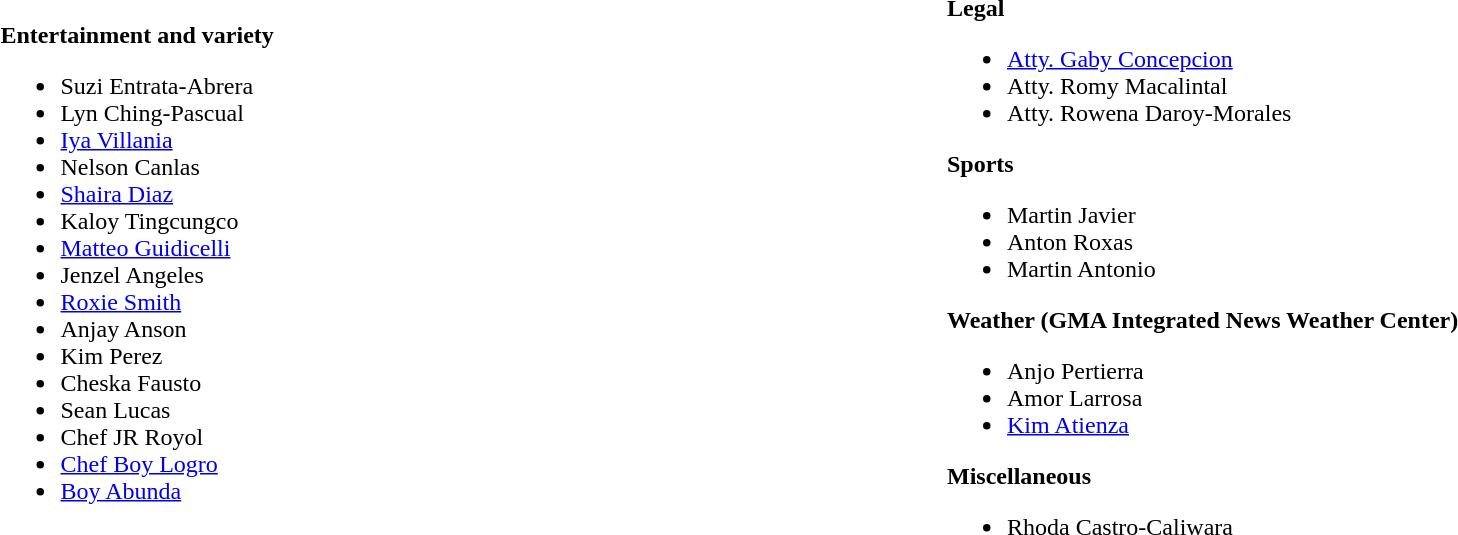<table width="100%">
<tr valign="top">
<td width="50%"><br><strong>Entertainment and variety</strong><ul><li>Suzi Entrata-Abrera</li><li>Lyn Ching-Pascual</li><li><a href='#'>Iya Villania</a></li><li>Nelson Canlas</li><li><a href='#'>Shaira Diaz</a></li><li>Kaloy Tingcungco</li><li><a href='#'>Matteo Guidicelli</a></li><li>Jenzel Angeles</li><li><a href='#'>Roxie Smith</a></li><li>Anjay Anson</li><li>Kim Perez</li><li>Cheska Fausto</li><li>Sean Lucas</li><li>Chef JR Royol</li><li><a href='#'>Chef Boy Logro</a></li><li><a href='#'>Boy Abunda</a></li></ul></td>
<td><strong>Legal</strong><br><ul><li><a href='#'>Atty. Gaby Concepcion</a></li><li>Atty. Romy Macalintal</li><li>Atty. Rowena Daroy-Morales</li></ul><strong>Sports</strong><ul><li>Martin Javier</li><li>Anton Roxas</li><li>Martin Antonio</li></ul><strong>Weather (GMA Integrated News Weather Center)</strong><ul><li>Anjo Pertierra</li><li>Amor Larrosa</li><li><a href='#'>Kim Atienza</a></li></ul><strong>Miscellaneous</strong><ul><li>Rhoda Castro-Caliwara</li></ul></td>
</tr>
</table>
